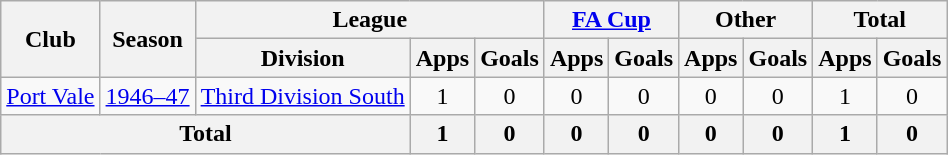<table class="wikitable" style="text-align:center">
<tr>
<th rowspan="2">Club</th>
<th rowspan="2">Season</th>
<th colspan="3">League</th>
<th colspan="2"><a href='#'>FA Cup</a></th>
<th colspan="2">Other</th>
<th colspan="2">Total</th>
</tr>
<tr>
<th>Division</th>
<th>Apps</th>
<th>Goals</th>
<th>Apps</th>
<th>Goals</th>
<th>Apps</th>
<th>Goals</th>
<th>Apps</th>
<th>Goals</th>
</tr>
<tr>
<td><a href='#'>Port Vale</a></td>
<td><a href='#'>1946–47</a></td>
<td><a href='#'>Third Division South</a></td>
<td>1</td>
<td>0</td>
<td>0</td>
<td>0</td>
<td>0</td>
<td>0</td>
<td>1</td>
<td>0</td>
</tr>
<tr>
<th colspan="3">Total</th>
<th>1</th>
<th>0</th>
<th>0</th>
<th>0</th>
<th>0</th>
<th>0</th>
<th>1</th>
<th>0</th>
</tr>
</table>
